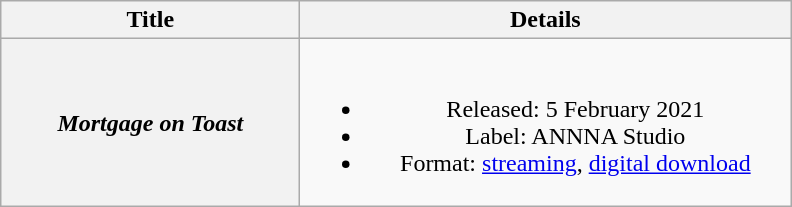<table class="wikitable plainrowheaders" style="text-align:center;">
<tr>
<th scope="col" style="width:12em;">Title</th>
<th scope="col" style="width:20em;">Details</th>
</tr>
<tr>
<th scope="row"><em>Mortgage on Toast</em></th>
<td><br><ul><li>Released: 5 February 2021</li><li>Label: ANNNA Studio</li><li>Format: <a href='#'>streaming</a>, <a href='#'>digital download</a></li></ul></td>
</tr>
</table>
